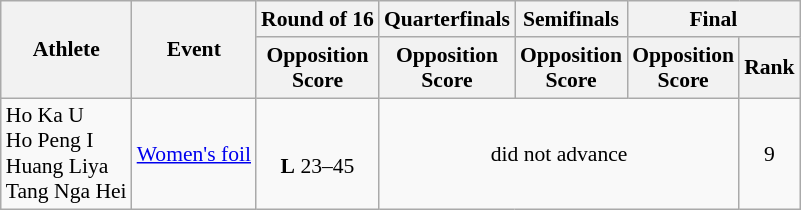<table class=wikitable style=font-size:90%;text-align:center>
<tr>
<th rowspan="2">Athlete</th>
<th rowspan="2">Event</th>
<th>Round of 16</th>
<th>Quarterfinals</th>
<th>Semifinals</th>
<th colspan="2">Final</th>
</tr>
<tr>
<th>Opposition<br>Score</th>
<th>Opposition<br>Score</th>
<th>Opposition<br>Score</th>
<th>Opposition<br>Score</th>
<th>Rank</th>
</tr>
<tr>
<td align=left>Ho Ka U<br>Ho Peng I<br>Huang Liya<br>Tang Nga Hei</td>
<td align=left><a href='#'>Women's foil</a></td>
<td><br><strong>L</strong> 23–45</td>
<td colspan=3>did not advance</td>
<td>9</td>
</tr>
</table>
